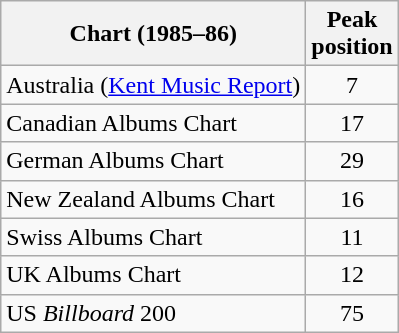<table class="wikitable sortable">
<tr>
<th>Chart (1985–86)</th>
<th>Peak<br>position</th>
</tr>
<tr>
<td align="left">Australia (<a href='#'>Kent Music Report</a>)</td>
<td style="text-align:center;">7</td>
</tr>
<tr>
<td>Canadian Albums Chart</td>
<td style="text-align:center;">17</td>
</tr>
<tr>
<td>German Albums Chart</td>
<td style="text-align:center;">29</td>
</tr>
<tr>
<td>New Zealand Albums Chart</td>
<td style="text-align:center;">16</td>
</tr>
<tr>
<td>Swiss Albums Chart</td>
<td style="text-align:center;">11</td>
</tr>
<tr>
<td>UK Albums Chart</td>
<td style="text-align:center;">12</td>
</tr>
<tr>
<td>US <em>Billboard</em> 200</td>
<td style="text-align:center;">75</td>
</tr>
</table>
